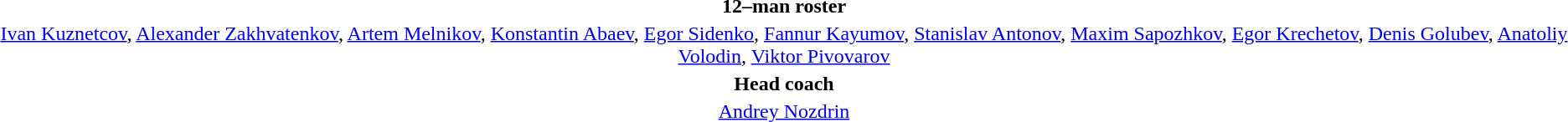<table style="text-align:center; margin-top:2em; margin-left:auto; margin-right:auto">
<tr>
<td><strong>12–man roster</strong></td>
</tr>
<tr>
<td><a href='#'>Ivan Kuznetcov</a>, <a href='#'>Alexander Zakhvatenkov</a>, <a href='#'>Artem Melnikov</a>, <a href='#'>Konstantin Abaev</a>, <a href='#'>Egor Sidenko</a>, <a href='#'>Fannur Kayumov</a>, <a href='#'>Stanislav Antonov</a>, <a href='#'>Maxim Sapozhkov</a>, <a href='#'>Egor Krechetov</a>, <a href='#'>Denis Golubev</a>, <a href='#'>Anatoliy Volodin</a>, <a href='#'>Viktor Pivovarov</a></td>
</tr>
<tr>
<td><strong>Head coach</strong></td>
</tr>
<tr>
<td><a href='#'>Andrey Nozdrin</a></td>
</tr>
</table>
